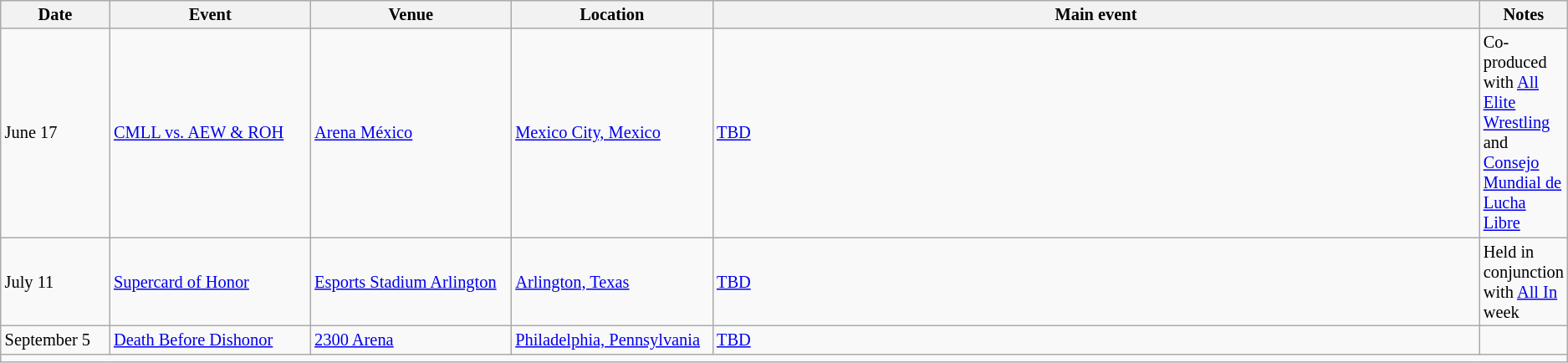<table class="sortable wikitable succession-box" style="font-size:85%;">
<tr>
<th width=7%>Date</th>
<th width=13%>Event</th>
<th width=13%>Venue</th>
<th width=13%>Location</th>
<th width=50%>Main event</th>
<th width=13%>Notes</th>
</tr>
<tr>
<td>June 17</td>
<td><a href='#'>CMLL vs. AEW & ROH</a></td>
<td><a href='#'>Arena México</a></td>
<td><a href='#'>Mexico City, Mexico</a></td>
<td><a href='#'>TBD</a></td>
<td>Co-produced with <a href='#'>All Elite Wrestling</a> and <a href='#'>Consejo Mundial de Lucha Libre</a></td>
</tr>
<tr>
<td>July 11</td>
<td><a href='#'>Supercard of Honor</a></td>
<td><a href='#'>Esports Stadium Arlington</a></td>
<td><a href='#'>Arlington, Texas</a></td>
<td><a href='#'>TBD</a></td>
<td>Held in conjunction with <a href='#'>All In</a> week</td>
</tr>
<tr>
<td>September 5</td>
<td><a href='#'>Death Before Dishonor</a></td>
<td><a href='#'>2300 Arena</a></td>
<td><a href='#'>Philadelphia, Pennsylvania</a></td>
<td><a href='#'>TBD</a></td>
<td></td>
</tr>
<tr>
<td colspan="6"></td>
</tr>
</table>
